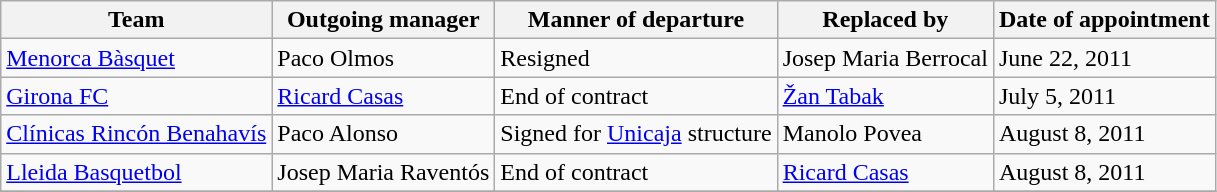<table class="wikitable sortable">
<tr>
<th>Team</th>
<th>Outgoing manager</th>
<th>Manner of departure</th>
<th>Replaced by</th>
<th>Date of appointment</th>
</tr>
<tr>
<td><a href='#'>Menorca Bàsquet</a></td>
<td> Paco Olmos</td>
<td>Resigned</td>
<td> Josep Maria Berrocal</td>
<td>June 22, 2011</td>
</tr>
<tr>
<td><a href='#'>Girona FC</a></td>
<td> <a href='#'>Ricard Casas</a></td>
<td>End of contract</td>
<td> <a href='#'>Žan Tabak</a></td>
<td>July 5, 2011</td>
</tr>
<tr>
<td><a href='#'>Clínicas Rincón Benahavís</a></td>
<td> Paco Alonso</td>
<td>Signed for <a href='#'>Unicaja</a> structure</td>
<td> Manolo Povea</td>
<td>August 8, 2011</td>
</tr>
<tr>
<td><a href='#'>Lleida Basquetbol</a></td>
<td> Josep Maria Raventós</td>
<td>End of contract</td>
<td> <a href='#'>Ricard Casas</a></td>
<td>August 8, 2011</td>
</tr>
<tr>
</tr>
</table>
